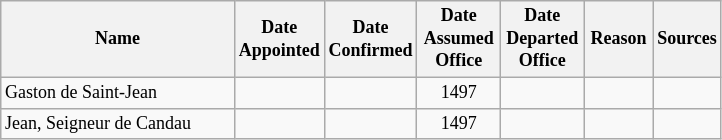<table class="wikitable">
<tr style="font-size: 75%;">
<th style="width: 150px;">Name</th>
<th style="width: 50px;">Date Appointed</th>
<th style="width: 50px;">Date Confirmed</th>
<th style="width: 50px;">Date Assumed Office</th>
<th style="width: 50px;">Date Departed Office</th>
<th style="width: 40px;">Reason</th>
<th style="width: 30px;">Sources</th>
</tr>
<tr style="font-size: 75%;">
<td>Gaston de Saint-Jean</td>
<td style="text-align: center;"></td>
<td style="text-align: center;"></td>
<td style="text-align: center;">1497</td>
<td style="text-align: center;"></td>
<td style="text-align: center;"></td>
<td></td>
</tr>
<tr style="font-size: 75%;">
<td>Jean, Seigneur de Candau</td>
<td style="text-align: center;"></td>
<td style="text-align: center;"></td>
<td style="text-align: center;">1497</td>
<td style="text-align: center;"></td>
<td style="text-align: center;"></td>
<td></td>
</tr>
</table>
